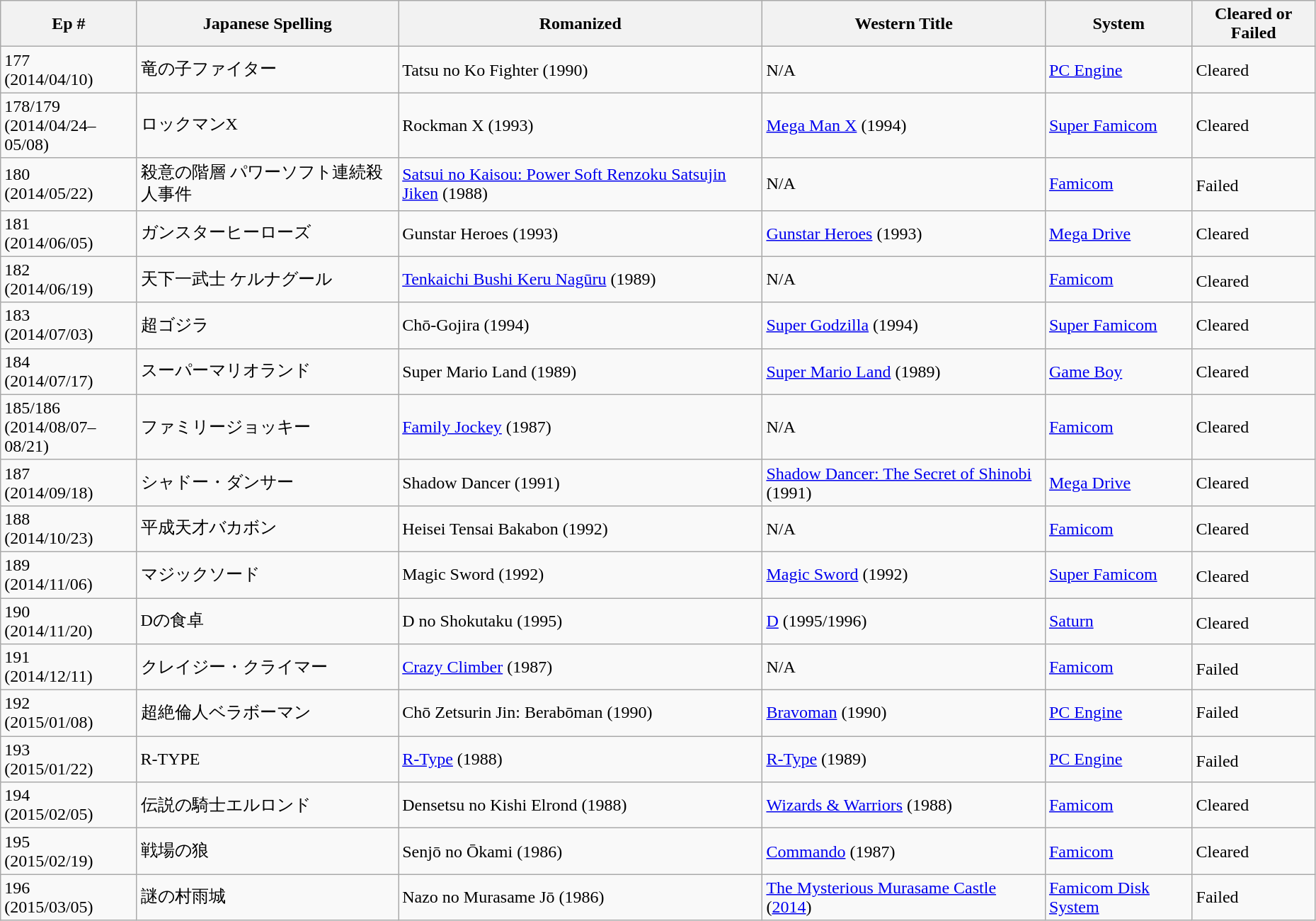<table class="wikitable" style="width:98%;">
<tr>
<th>Ep #</th>
<th>Japanese Spelling</th>
<th>Romanized</th>
<th>Western Title</th>
<th>System</th>
<th>Cleared or Failed</th>
</tr>
<tr>
<td>177<br>(2014/04/10)</td>
<td>竜の子ファイター</td>
<td>Tatsu no Ko Fighter (1990)</td>
<td>N/A</td>
<td><a href='#'>PC Engine</a></td>
<td>Cleared</td>
</tr>
<tr>
<td>178/179<br>(2014/04/24–05/08)</td>
<td>ロックマンX</td>
<td>Rockman X (1993)</td>
<td><a href='#'>Mega Man X</a> (1994)</td>
<td><a href='#'>Super Famicom</a></td>
<td>Cleared</td>
</tr>
<tr>
<td>180<br>(2014/05/22)</td>
<td>殺意の階層 パワーソフト連続殺人事件</td>
<td><a href='#'>Satsui no Kaisou: Power Soft Renzoku Satsujin Jiken</a> (1988)</td>
<td>N/A</td>
<td><a href='#'>Famicom</a></td>
<td>Failed<sup></sup></td>
</tr>
<tr>
<td>181<br>(2014/06/05)</td>
<td>ガンスターヒーローズ</td>
<td>Gunstar Heroes (1993)</td>
<td><a href='#'>Gunstar Heroes</a> (1993)</td>
<td><a href='#'>Mega Drive</a></td>
<td>Cleared</td>
</tr>
<tr>
<td>182<br>(2014/06/19)</td>
<td>天下一武士 ケルナグール</td>
<td><a href='#'>Tenkaichi Bushi Keru Nagūru</a> (1989)</td>
<td>N/A</td>
<td><a href='#'>Famicom</a></td>
<td>Cleared<sup></sup></td>
</tr>
<tr>
<td>183<br>(2014/07/03)</td>
<td>超ゴジラ</td>
<td>Chō-Gojira (1994)</td>
<td><a href='#'>Super Godzilla</a> (1994)</td>
<td><a href='#'>Super Famicom</a></td>
<td>Cleared</td>
</tr>
<tr>
<td>184<br>(2014/07/17)</td>
<td>スーパーマリオランド</td>
<td>Super Mario Land (1989)</td>
<td><a href='#'>Super Mario Land</a> (1989)</td>
<td><a href='#'>Game Boy</a></td>
<td>Cleared</td>
</tr>
<tr>
<td>185/186<br>(2014/08/07–08/21)</td>
<td>ファミリージョッキー</td>
<td><a href='#'>Family Jockey</a> (1987)</td>
<td>N/A</td>
<td><a href='#'>Famicom</a></td>
<td>Cleared</td>
</tr>
<tr>
<td>187<br>(2014/09/18)</td>
<td>シャドー・ダンサー</td>
<td>Shadow Dancer (1991)</td>
<td><a href='#'>Shadow Dancer: The Secret of Shinobi</a> (1991)</td>
<td><a href='#'>Mega Drive</a></td>
<td>Cleared</td>
</tr>
<tr>
<td>188<br>(2014/10/23)</td>
<td>平成天才バカボン</td>
<td>Heisei Tensai Bakabon (1992)</td>
<td>N/A</td>
<td><a href='#'>Famicom</a></td>
<td>Cleared</td>
</tr>
<tr>
<td>189<br>(2014/11/06)</td>
<td>マジックソード</td>
<td>Magic Sword (1992)</td>
<td><a href='#'>Magic Sword</a> (1992)</td>
<td><a href='#'>Super Famicom</a></td>
<td>Cleared<sup></sup></td>
</tr>
<tr>
<td>190<br>(2014/11/20)</td>
<td>Dの食卓</td>
<td>D no Shokutaku (1995)</td>
<td><a href='#'>D</a> (1995/1996)</td>
<td><a href='#'>Saturn</a></td>
<td>Cleared<sup></sup></td>
</tr>
<tr>
<td>191<br>(2014/12/11)</td>
<td>クレイジー・クライマー</td>
<td><a href='#'>Crazy Climber</a> (1987)</td>
<td>N/A</td>
<td><a href='#'>Famicom</a></td>
<td>Failed<sup></sup></td>
</tr>
<tr>
<td>192<br>(2015/01/08)</td>
<td>超絶倫人ベラボーマン</td>
<td>Chō Zetsurin Jin: Berabōman (1990)</td>
<td><a href='#'>Bravoman</a> (1990)</td>
<td><a href='#'>PC Engine</a></td>
<td>Failed</td>
</tr>
<tr>
<td>193<br>(2015/01/22)</td>
<td>R-TYPE</td>
<td><a href='#'>R-Type</a> (1988)</td>
<td><a href='#'>R-Type</a> (1989)</td>
<td><a href='#'>PC Engine</a></td>
<td>Failed<sup></sup></td>
</tr>
<tr>
<td>194<br>(2015/02/05)</td>
<td>伝説の騎士エルロンド</td>
<td>Densetsu no Kishi Elrond (1988)</td>
<td><a href='#'>Wizards & Warriors</a> (1988)</td>
<td><a href='#'>Famicom</a></td>
<td>Cleared</td>
</tr>
<tr>
<td>195<br>(2015/02/19)</td>
<td>戦場の狼</td>
<td>Senjō no Ōkami (1986)</td>
<td><a href='#'>Commando</a> (1987)</td>
<td><a href='#'>Famicom</a></td>
<td>Cleared</td>
</tr>
<tr>
<td>196<br>(2015/03/05)</td>
<td>謎の村雨城</td>
<td>Nazo no Murasame Jō (1986)</td>
<td><a href='#'>The Mysterious Murasame Castle</a> (<a href='#'>2014</a>)</td>
<td><a href='#'>Famicom Disk System</a></td>
<td>Failed</td>
</tr>
</table>
